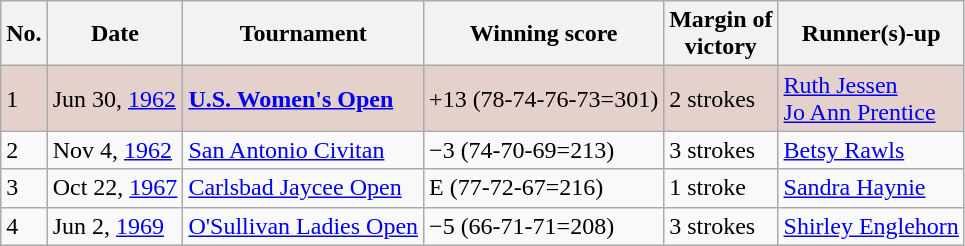<table class="wikitable">
<tr>
<th>No.</th>
<th>Date</th>
<th>Tournament</th>
<th>Winning score</th>
<th>Margin of<br>victory</th>
<th>Runner(s)-up</th>
</tr>
<tr style="background:#e5d1cb;">
<td>1</td>
<td>Jun 30, <a href='#'>1962</a></td>
<td><strong><a href='#'>U.S. Women's Open</a></strong></td>
<td>+13 (78-74-76-73=301)</td>
<td>2 strokes</td>
<td> <a href='#'>Ruth Jessen</a><br> <a href='#'>Jo Ann Prentice</a></td>
</tr>
<tr>
<td>2</td>
<td>Nov 4, <a href='#'>1962</a></td>
<td><a href='#'>San Antonio Civitan</a></td>
<td>−3 (74-70-69=213)</td>
<td>3 strokes</td>
<td> <a href='#'>Betsy Rawls</a></td>
</tr>
<tr>
<td>3</td>
<td>Oct 22, <a href='#'>1967</a></td>
<td><a href='#'>Carlsbad Jaycee Open</a></td>
<td>E (77-72-67=216)</td>
<td>1 stroke</td>
<td> <a href='#'>Sandra Haynie</a></td>
</tr>
<tr>
<td>4</td>
<td>Jun 2, <a href='#'>1969</a></td>
<td><a href='#'>O'Sullivan Ladies Open</a></td>
<td>−5 (66-71-71=208)</td>
<td>3 strokes</td>
<td> <a href='#'>Shirley Englehorn</a></td>
</tr>
</table>
